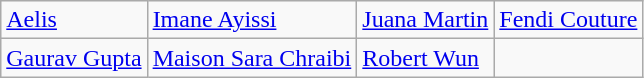<table class="wikitable">
<tr>
<td><a href='#'>Aelis</a></td>
<td><a href='#'>Imane Ayissi</a></td>
<td><a href='#'>Juana Martin</a></td>
<td><a href='#'>Fendi Couture</a></td>
</tr>
<tr>
<td><a href='#'>Gaurav Gupta</a></td>
<td><a href='#'>Maison Sara Chraibi</a></td>
<td><a href='#'>Robert Wun</a></td>
<td></td>
</tr>
</table>
